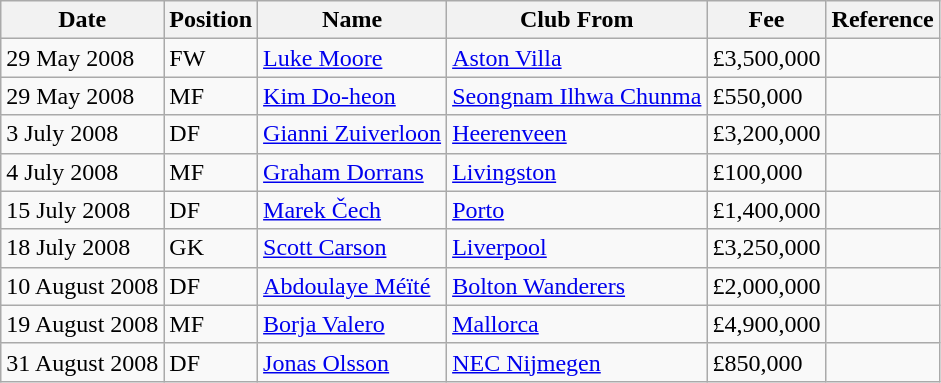<table class="wikitable">
<tr>
<th>Date</th>
<th>Position</th>
<th>Name</th>
<th>Club From</th>
<th>Fee</th>
<th>Reference</th>
</tr>
<tr>
<td>29 May 2008</td>
<td>FW</td>
<td><a href='#'>Luke Moore</a></td>
<td><a href='#'>Aston Villa</a></td>
<td>£3,500,000</td>
<td></td>
</tr>
<tr>
<td>29 May 2008</td>
<td>MF</td>
<td><a href='#'>Kim Do-heon</a></td>
<td><a href='#'>Seongnam Ilhwa Chunma</a></td>
<td>£550,000</td>
<td></td>
</tr>
<tr>
<td>3 July 2008</td>
<td>DF</td>
<td><a href='#'>Gianni Zuiverloon</a></td>
<td><a href='#'>Heerenveen</a></td>
<td>£3,200,000</td>
<td></td>
</tr>
<tr>
<td>4 July 2008</td>
<td>MF</td>
<td><a href='#'>Graham Dorrans</a></td>
<td><a href='#'>Livingston</a></td>
<td>£100,000</td>
<td></td>
</tr>
<tr>
<td>15 July 2008</td>
<td>DF</td>
<td><a href='#'>Marek Čech</a></td>
<td><a href='#'>Porto</a></td>
<td>£1,400,000</td>
<td></td>
</tr>
<tr>
<td>18 July 2008</td>
<td>GK</td>
<td><a href='#'>Scott Carson</a></td>
<td><a href='#'>Liverpool</a></td>
<td>£3,250,000</td>
<td></td>
</tr>
<tr>
<td>10 August 2008</td>
<td>DF</td>
<td><a href='#'>Abdoulaye Méïté</a></td>
<td><a href='#'>Bolton Wanderers</a></td>
<td>£2,000,000</td>
<td></td>
</tr>
<tr>
<td>19 August 2008</td>
<td>MF</td>
<td><a href='#'>Borja Valero</a></td>
<td><a href='#'>Mallorca</a></td>
<td>£4,900,000</td>
<td></td>
</tr>
<tr>
<td>31 August 2008</td>
<td>DF</td>
<td><a href='#'>Jonas Olsson</a></td>
<td><a href='#'>NEC Nijmegen</a></td>
<td>£850,000</td>
<td></td>
</tr>
</table>
